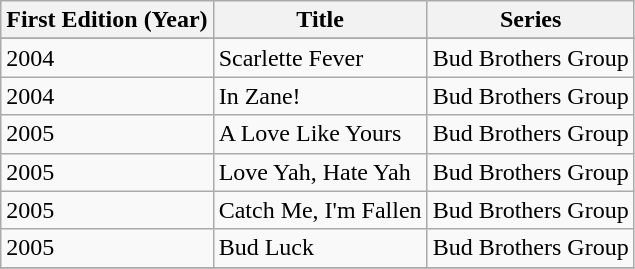<table class="wikitable sortable">
<tr>
<th>First Edition (Year)</th>
<th>Title</th>
<th>Series</th>
</tr>
<tr>
</tr>
<tr>
<td>2004</td>
<td>Scarlette Fever</td>
<td>Bud Brothers Group</td>
</tr>
<tr>
<td>2004</td>
<td>In Zane!</td>
<td>Bud Brothers Group</td>
</tr>
<tr>
<td>2005</td>
<td>A Love Like Yours</td>
<td>Bud Brothers Group</td>
</tr>
<tr>
<td>2005</td>
<td>Love Yah, Hate Yah</td>
<td>Bud Brothers Group</td>
</tr>
<tr>
<td>2005</td>
<td>Catch Me, I'm Fallen</td>
<td>Bud Brothers Group</td>
</tr>
<tr>
<td>2005</td>
<td>Bud Luck</td>
<td>Bud Brothers Group</td>
</tr>
<tr>
</tr>
</table>
